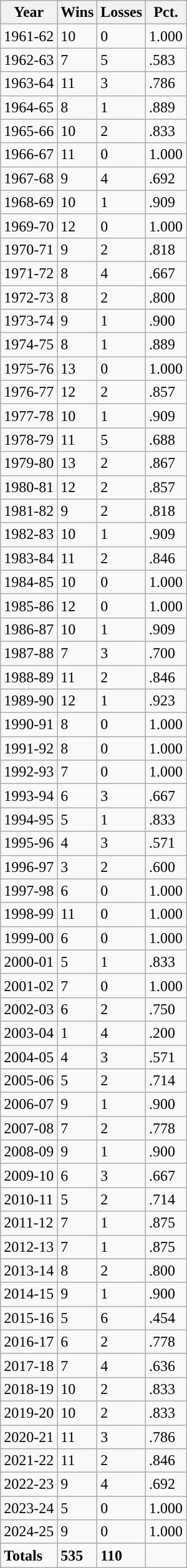<table class="wikitable">
<tr>
<th>Year</th>
<th>Wins</th>
<th>Losses</th>
<th>Pct.</th>
</tr>
<tr>
<td>1961-62</td>
<td>10</td>
<td>0</td>
<td>1.000</td>
</tr>
<tr>
<td>1962-63</td>
<td>7</td>
<td>5</td>
<td>.583</td>
</tr>
<tr>
<td>1963-64</td>
<td>11</td>
<td>3</td>
<td>.786</td>
</tr>
<tr>
<td>1964-65</td>
<td>8</td>
<td>1</td>
<td>.889</td>
</tr>
<tr>
<td>1965-66</td>
<td>10</td>
<td>2</td>
<td>.833</td>
</tr>
<tr>
<td>1966-67</td>
<td>11</td>
<td>0</td>
<td>1.000</td>
</tr>
<tr>
<td>1967-68</td>
<td>9</td>
<td>4</td>
<td>.692</td>
</tr>
<tr>
<td>1968-69</td>
<td>10</td>
<td>1</td>
<td>.909</td>
</tr>
<tr>
<td>1969-70</td>
<td>12</td>
<td>0</td>
<td>1.000</td>
</tr>
<tr>
<td>1970-71</td>
<td>9</td>
<td>2</td>
<td>.818</td>
</tr>
<tr>
<td>1971-72</td>
<td>8</td>
<td>4</td>
<td>.667</td>
</tr>
<tr>
<td>1972-73</td>
<td>8</td>
<td>2</td>
<td>.800</td>
</tr>
<tr>
<td>1973-74</td>
<td>9</td>
<td>1</td>
<td>.900</td>
</tr>
<tr>
<td>1974-75</td>
<td>8</td>
<td>1</td>
<td>.889</td>
</tr>
<tr>
<td>1975-76</td>
<td>13</td>
<td>0</td>
<td>1.000</td>
</tr>
<tr>
<td>1976-77</td>
<td>12</td>
<td>2</td>
<td>.857</td>
</tr>
<tr>
<td>1977-78</td>
<td>10</td>
<td>1</td>
<td>.909</td>
</tr>
<tr>
<td>1978-79</td>
<td>11</td>
<td>5</td>
<td>.688</td>
</tr>
<tr>
<td>1979-80</td>
<td>13</td>
<td>2</td>
<td>.867</td>
</tr>
<tr>
<td>1980-81</td>
<td>12</td>
<td>2</td>
<td>.857</td>
</tr>
<tr>
<td>1981-82</td>
<td>9</td>
<td>2</td>
<td>.818</td>
</tr>
<tr>
<td>1982-83</td>
<td>10</td>
<td>1</td>
<td>.909</td>
</tr>
<tr>
<td>1983-84</td>
<td>11</td>
<td>2</td>
<td>.846</td>
</tr>
<tr>
<td>1984-85</td>
<td>10</td>
<td>0</td>
<td>1.000</td>
</tr>
<tr>
<td>1985-86</td>
<td>12</td>
<td>0</td>
<td>1.000</td>
</tr>
<tr>
<td>1986-87</td>
<td>10</td>
<td>1</td>
<td>.909</td>
</tr>
<tr>
<td>1987-88</td>
<td>7</td>
<td>3</td>
<td>.700</td>
</tr>
<tr>
<td>1988-89</td>
<td>11</td>
<td>2</td>
<td>.846</td>
</tr>
<tr>
<td>1989-90</td>
<td>12</td>
<td>1</td>
<td>.923</td>
</tr>
<tr>
<td>1990-91</td>
<td>8</td>
<td>0</td>
<td>1.000</td>
</tr>
<tr>
<td>1991-92</td>
<td>8</td>
<td>0</td>
<td>1.000</td>
</tr>
<tr>
<td>1992-93</td>
<td>7</td>
<td>0</td>
<td>1.000</td>
</tr>
<tr>
<td>1993-94</td>
<td>6</td>
<td>3</td>
<td>.667</td>
</tr>
<tr>
<td>1994-95</td>
<td>5</td>
<td>1</td>
<td>.833</td>
</tr>
<tr>
<td>1995-96</td>
<td>4</td>
<td>3</td>
<td>.571</td>
</tr>
<tr>
<td>1996-97</td>
<td>3</td>
<td>2</td>
<td>.600</td>
</tr>
<tr>
<td>1997-98</td>
<td>6</td>
<td>0</td>
<td>1.000</td>
</tr>
<tr>
<td>1998-99</td>
<td>11</td>
<td>0</td>
<td>1.000</td>
</tr>
<tr>
<td>1999-00</td>
<td>6</td>
<td>0</td>
<td>1.000</td>
</tr>
<tr>
<td>2000-01</td>
<td>5</td>
<td>1</td>
<td>.833</td>
</tr>
<tr>
<td>2001-02</td>
<td>7</td>
<td>0</td>
<td>1.000</td>
</tr>
<tr>
<td>2002-03</td>
<td>6</td>
<td>2</td>
<td>.750</td>
</tr>
<tr>
<td>2003-04</td>
<td>1</td>
<td>4</td>
<td>.200</td>
</tr>
<tr>
<td>2004-05</td>
<td>4</td>
<td>3</td>
<td>.571</td>
</tr>
<tr>
<td>2005-06</td>
<td>5</td>
<td>2</td>
<td>.714</td>
</tr>
<tr>
<td>2006-07</td>
<td>9</td>
<td>1</td>
<td>.900</td>
</tr>
<tr>
<td>2007-08</td>
<td>7</td>
<td>2</td>
<td>.778</td>
</tr>
<tr>
<td>2008-09</td>
<td>9</td>
<td>1</td>
<td>.900</td>
</tr>
<tr>
<td>2009-10</td>
<td>6</td>
<td>3</td>
<td>.667</td>
</tr>
<tr>
<td>2010-11</td>
<td>5</td>
<td>2</td>
<td>.714</td>
</tr>
<tr>
<td>2011-12</td>
<td>7</td>
<td>1</td>
<td>.875</td>
</tr>
<tr>
<td>2012-13</td>
<td>7</td>
<td>1</td>
<td>.875</td>
</tr>
<tr>
<td>2013-14</td>
<td>8</td>
<td>2</td>
<td>.800</td>
</tr>
<tr>
<td>2014-15</td>
<td>9</td>
<td>1</td>
<td>.900</td>
</tr>
<tr>
<td>2015-16</td>
<td>5</td>
<td>6</td>
<td>.454</td>
</tr>
<tr>
<td>2016-17</td>
<td>6</td>
<td>2</td>
<td>.778</td>
</tr>
<tr>
<td>2017-18</td>
<td>7</td>
<td>4</td>
<td>.636</td>
</tr>
<tr>
<td>2018-19</td>
<td>10</td>
<td>2</td>
<td>.833</td>
</tr>
<tr>
<td>2019-20</td>
<td>10</td>
<td>2</td>
<td>.833</td>
</tr>
<tr>
<td>2020-21</td>
<td>11</td>
<td>3</td>
<td>.786</td>
</tr>
<tr>
<td>2021-22</td>
<td>11</td>
<td>2</td>
<td>.846</td>
</tr>
<tr>
<td>2022-23</td>
<td>9</td>
<td>4</td>
<td>.692</td>
</tr>
<tr>
<td>2023-24</td>
<td>5</td>
<td>0</td>
<td>1.000</td>
</tr>
<tr>
<td>2024-25</td>
<td>9</td>
<td>0</td>
<td>1.000</td>
</tr>
<tr>
<td><strong>Totals</strong></td>
<td><strong>535</strong></td>
<td><strong>110</strong></td>
<td><strong></strong></td>
</tr>
</table>
